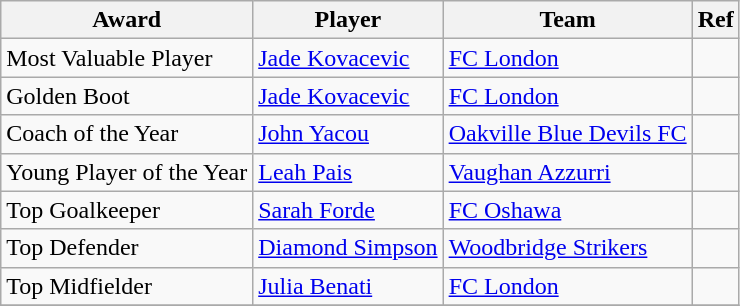<table class="wikitable">
<tr>
<th>Award</th>
<th>Player</th>
<th>Team</th>
<th>Ref</th>
</tr>
<tr>
<td>Most Valuable Player</td>
<td> <a href='#'>Jade Kovacevic</a></td>
<td><a href='#'>FC London</a></td>
<td></td>
</tr>
<tr>
<td>Golden Boot</td>
<td> <a href='#'>Jade Kovacevic</a></td>
<td><a href='#'>FC London</a></td>
<td></td>
</tr>
<tr>
<td>Coach of the Year</td>
<td> <a href='#'>John Yacou</a></td>
<td><a href='#'>Oakville Blue Devils FC</a></td>
<td></td>
</tr>
<tr>
<td>Young Player of the Year</td>
<td> <a href='#'>Leah Pais</a></td>
<td><a href='#'>Vaughan Azzurri</a></td>
<td></td>
</tr>
<tr>
<td>Top Goalkeeper</td>
<td> <a href='#'>Sarah Forde</a></td>
<td><a href='#'>FC Oshawa</a></td>
<td></td>
</tr>
<tr>
<td>Top Defender</td>
<td> <a href='#'>Diamond Simpson</a></td>
<td><a href='#'>Woodbridge Strikers</a></td>
<td></td>
</tr>
<tr>
<td>Top Midfielder</td>
<td> <a href='#'>Julia Benati</a></td>
<td><a href='#'>FC London</a></td>
<td></td>
</tr>
<tr>
</tr>
</table>
